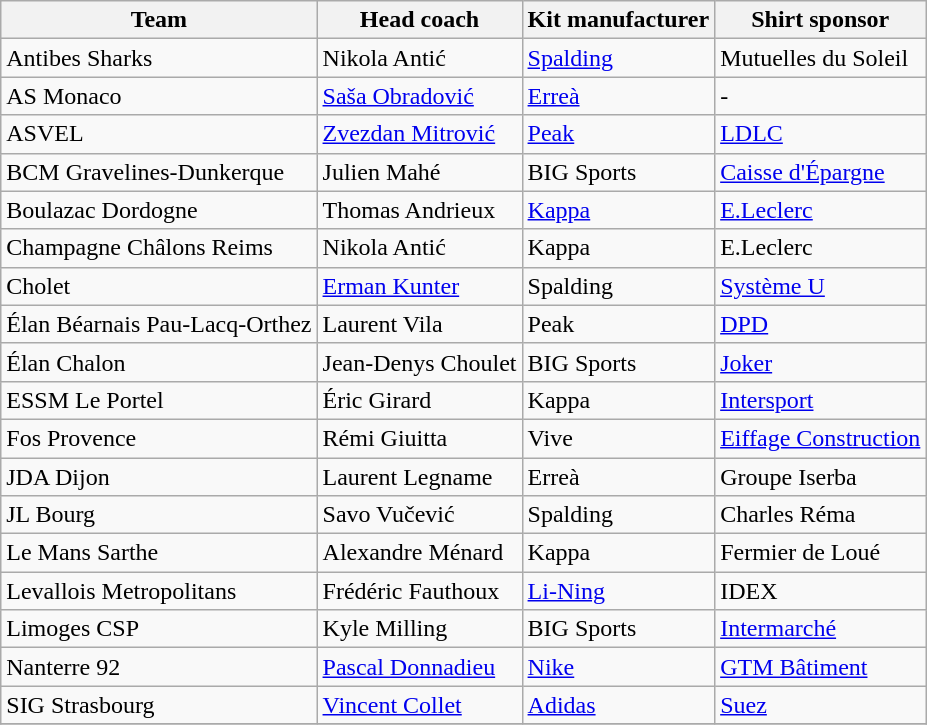<table class="wikitable sortable">
<tr>
<th>Team</th>
<th>Head coach</th>
<th>Kit manufacturer</th>
<th>Shirt sponsor</th>
</tr>
<tr>
<td>Antibes Sharks</td>
<td> Nikola Antić</td>
<td><a href='#'>Spalding</a></td>
<td>Mutuelles du Soleil</td>
</tr>
<tr>
<td>AS Monaco</td>
<td> <a href='#'>Saša Obradović</a></td>
<td><a href='#'>Erreà</a></td>
<td>-</td>
</tr>
<tr>
<td>ASVEL</td>
<td> <a href='#'>Zvezdan Mitrović</a></td>
<td><a href='#'>Peak</a></td>
<td><a href='#'>LDLC</a></td>
</tr>
<tr>
<td>BCM Gravelines-Dunkerque</td>
<td> Julien Mahé</td>
<td>BIG Sports</td>
<td><a href='#'>Caisse d'Épargne</a></td>
</tr>
<tr>
<td>Boulazac Dordogne</td>
<td> Thomas Andrieux</td>
<td><a href='#'>Kappa</a></td>
<td><a href='#'>E.Leclerc</a></td>
</tr>
<tr>
<td>Champagne Châlons Reims</td>
<td> Nikola Antić</td>
<td>Kappa</td>
<td>E.Leclerc</td>
</tr>
<tr>
<td>Cholet</td>
<td> <a href='#'>Erman Kunter</a></td>
<td>Spalding</td>
<td><a href='#'>Système U</a></td>
</tr>
<tr>
<td>Élan Béarnais Pau-Lacq-Orthez</td>
<td> Laurent Vila</td>
<td>Peak</td>
<td><a href='#'>DPD</a></td>
</tr>
<tr>
<td>Élan Chalon</td>
<td> Jean-Denys Choulet</td>
<td>BIG Sports</td>
<td><a href='#'>Joker</a></td>
</tr>
<tr>
<td>ESSM Le Portel</td>
<td> Éric Girard</td>
<td>Kappa</td>
<td><a href='#'>Intersport</a></td>
</tr>
<tr>
<td>Fos Provence</td>
<td> Rémi Giuitta</td>
<td>Vive</td>
<td><a href='#'>Eiffage Construction</a></td>
</tr>
<tr>
<td>JDA Dijon</td>
<td> Laurent Legname</td>
<td>Erreà</td>
<td>Groupe Iserba</td>
</tr>
<tr>
<td>JL Bourg</td>
<td> Savo Vučević</td>
<td>Spalding</td>
<td>Charles Réma</td>
</tr>
<tr>
<td>Le Mans Sarthe</td>
<td> Alexandre Ménard</td>
<td>Kappa</td>
<td>Fermier de Loué</td>
</tr>
<tr>
<td>Levallois Metropolitans</td>
<td> Frédéric Fauthoux</td>
<td><a href='#'>Li-Ning</a></td>
<td>IDEX</td>
</tr>
<tr>
<td>Limoges CSP</td>
<td> Kyle Milling</td>
<td>BIG Sports</td>
<td><a href='#'>Intermarché</a></td>
</tr>
<tr>
<td>Nanterre 92</td>
<td> <a href='#'>Pascal Donnadieu</a></td>
<td><a href='#'>Nike</a></td>
<td><a href='#'>GTM Bâtiment</a></td>
</tr>
<tr>
<td>SIG Strasbourg</td>
<td> <a href='#'>Vincent Collet</a></td>
<td><a href='#'>Adidas</a></td>
<td><a href='#'>Suez</a></td>
</tr>
<tr>
</tr>
</table>
